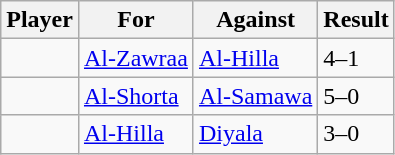<table class="wikitable sortable">
<tr>
<th>Player</th>
<th>For</th>
<th>Against</th>
<th align=center>Result</th>
</tr>
<tr>
<td> </td>
<td><a href='#'>Al-Zawraa</a></td>
<td><a href='#'>Al-Hilla</a></td>
<td>4–1</td>
</tr>
<tr>
<td> </td>
<td><a href='#'>Al-Shorta</a></td>
<td><a href='#'>Al-Samawa</a></td>
<td>5–0</td>
</tr>
<tr>
<td> </td>
<td><a href='#'>Al-Hilla</a></td>
<td><a href='#'>Diyala</a></td>
<td>3–0</td>
</tr>
</table>
